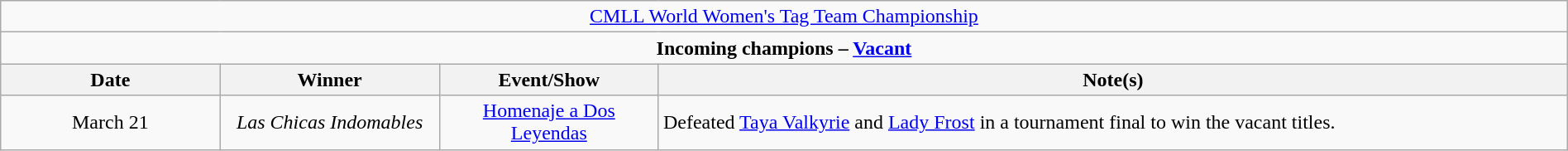<table class="wikitable" style="text-align:center; width:100%;">
<tr>
<td colspan="4" style="text-align: center;"><a href='#'>CMLL World Women's Tag Team Championship</a></td>
</tr>
<tr>
<td colspan="4" style="text-align: center;"><strong>Incoming champions – <a href='#'>Vacant</a></strong></td>
</tr>
<tr>
<th width=14%>Date</th>
<th width=14%>Winner</th>
<th width=14%>Event/Show</th>
<th width=58%>Note(s)</th>
</tr>
<tr>
<td>March 21</td>
<td><em>Las Chicas Indomables</em><br></td>
<td><a href='#'>Homenaje a Dos Leyendas</a></td>
<td align=left>Defeated <a href='#'>Taya Valkyrie</a> and <a href='#'>Lady Frost</a> in a tournament final to win the vacant titles.</td>
</tr>
</table>
